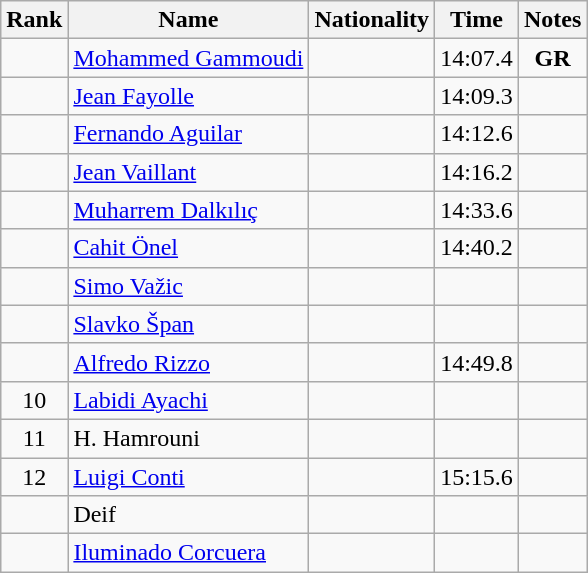<table class="wikitable sortable" style="text-align:center">
<tr>
<th>Rank</th>
<th>Name</th>
<th>Nationality</th>
<th>Time</th>
<th>Notes</th>
</tr>
<tr>
<td></td>
<td align=left><a href='#'>Mohammed Gammoudi</a></td>
<td align=left></td>
<td>14:07.4</td>
<td><strong>GR</strong></td>
</tr>
<tr>
<td></td>
<td align=left><a href='#'>Jean Fayolle</a></td>
<td align=left></td>
<td>14:09.3</td>
<td></td>
</tr>
<tr>
<td></td>
<td align=left><a href='#'>Fernando Aguilar</a></td>
<td align=left></td>
<td>14:12.6</td>
<td></td>
</tr>
<tr>
<td></td>
<td align=left><a href='#'>Jean Vaillant</a></td>
<td align=left></td>
<td>14:16.2</td>
<td></td>
</tr>
<tr>
<td></td>
<td align=left><a href='#'>Muharrem Dalkılıç</a></td>
<td align=left></td>
<td>14:33.6</td>
<td></td>
</tr>
<tr>
<td></td>
<td align=left><a href='#'>Cahit Önel</a></td>
<td align=left></td>
<td>14:40.2</td>
<td></td>
</tr>
<tr>
<td></td>
<td align=left><a href='#'>Simo Važic</a></td>
<td align=left></td>
<td></td>
<td></td>
</tr>
<tr>
<td></td>
<td align=left><a href='#'>Slavko Špan</a></td>
<td align=left></td>
<td></td>
<td></td>
</tr>
<tr>
<td></td>
<td align=left><a href='#'>Alfredo Rizzo</a></td>
<td align=left></td>
<td>14:49.8</td>
<td></td>
</tr>
<tr>
<td>10</td>
<td align=left><a href='#'>Labidi Ayachi</a></td>
<td align=left></td>
<td></td>
<td></td>
</tr>
<tr>
<td>11</td>
<td align=left>H. Hamrouni</td>
<td align=left></td>
<td></td>
<td></td>
</tr>
<tr>
<td>12</td>
<td align=left><a href='#'>Luigi Conti</a></td>
<td align=left></td>
<td>15:15.6</td>
<td></td>
</tr>
<tr>
<td></td>
<td align=left>Deif</td>
<td align=left></td>
<td></td>
<td></td>
</tr>
<tr>
<td></td>
<td align=left><a href='#'>Iluminado Corcuera</a></td>
<td align=left></td>
<td></td>
<td></td>
</tr>
</table>
